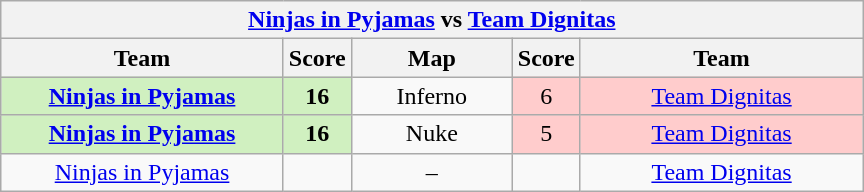<table class="wikitable" style="text-align: center;">
<tr>
<th colspan=5><a href='#'>Ninjas in Pyjamas</a> vs <a href='#'>Team Dignitas</a></th>
</tr>
<tr>
<th width="181px">Team</th>
<th width="20px">Score</th>
<th width="100px">Map</th>
<th width="20px">Score</th>
<th width="181px">Team</th>
</tr>
<tr>
<td style="background: #D0F0C0;"><strong><a href='#'>Ninjas in Pyjamas</a></strong></td>
<td style="background: #D0F0C0;"><strong>16</strong></td>
<td>Inferno</td>
<td style="background: #FFCCCC;">6</td>
<td style="background: #FFCCCC;"><a href='#'>Team Dignitas</a></td>
</tr>
<tr>
<td style="background: #D0F0C0;"><strong><a href='#'>Ninjas in Pyjamas</a></strong></td>
<td style="background: #D0F0C0;"><strong>16</strong></td>
<td>Nuke</td>
<td style="background: #FFCCCC;">5</td>
<td style="background: #FFCCCC;"><a href='#'>Team Dignitas</a></td>
</tr>
<tr>
<td><a href='#'>Ninjas in Pyjamas</a></td>
<td></td>
<td>–</td>
<td></td>
<td><a href='#'>Team Dignitas</a></td>
</tr>
</table>
